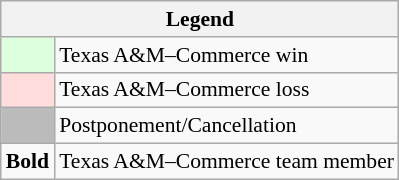<table class="wikitable" style="font-size:90%">
<tr>
<th colspan="2">Legend</th>
</tr>
<tr>
<td bgcolor="#ddffdd"> </td>
<td>Texas A&M–Commerce win</td>
</tr>
<tr>
<td bgcolor="#ffdddd"> </td>
<td>Texas A&M–Commerce loss</td>
</tr>
<tr>
<td bgcolor="#bbbbbb"> </td>
<td>Postponement/Cancellation</td>
</tr>
<tr>
<td><strong>Bold</strong></td>
<td>Texas A&M–Commerce team member</td>
</tr>
</table>
